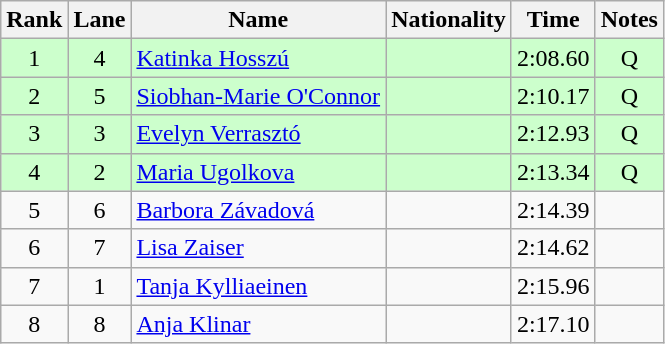<table class="wikitable sortable" style="text-align:center">
<tr>
<th>Rank</th>
<th>Lane</th>
<th>Name</th>
<th>Nationality</th>
<th>Time</th>
<th>Notes</th>
</tr>
<tr bgcolor=ccffcc>
<td>1</td>
<td>4</td>
<td align=left><a href='#'>Katinka Hosszú</a></td>
<td align=left></td>
<td>2:08.60</td>
<td>Q</td>
</tr>
<tr bgcolor=ccffcc>
<td>2</td>
<td>5</td>
<td align=left><a href='#'>Siobhan-Marie O'Connor</a></td>
<td align=left></td>
<td>2:10.17</td>
<td>Q</td>
</tr>
<tr bgcolor=ccffcc>
<td>3</td>
<td>3</td>
<td align=left><a href='#'>Evelyn Verrasztó</a></td>
<td align=left></td>
<td>2:12.93</td>
<td>Q</td>
</tr>
<tr bgcolor=ccffcc>
<td>4</td>
<td>2</td>
<td align=left><a href='#'>Maria Ugolkova</a></td>
<td align=left></td>
<td>2:13.34</td>
<td>Q</td>
</tr>
<tr>
<td>5</td>
<td>6</td>
<td align=left><a href='#'>Barbora Závadová</a></td>
<td align=left></td>
<td>2:14.39</td>
<td></td>
</tr>
<tr>
<td>6</td>
<td>7</td>
<td align=left><a href='#'>Lisa Zaiser</a></td>
<td align=left></td>
<td>2:14.62</td>
<td></td>
</tr>
<tr>
<td>7</td>
<td>1</td>
<td align=left><a href='#'>Tanja Kylliaeinen</a></td>
<td align=left></td>
<td>2:15.96</td>
<td></td>
</tr>
<tr>
<td>8</td>
<td>8</td>
<td align=left><a href='#'>Anja Klinar</a></td>
<td align=left></td>
<td>2:17.10</td>
<td></td>
</tr>
</table>
